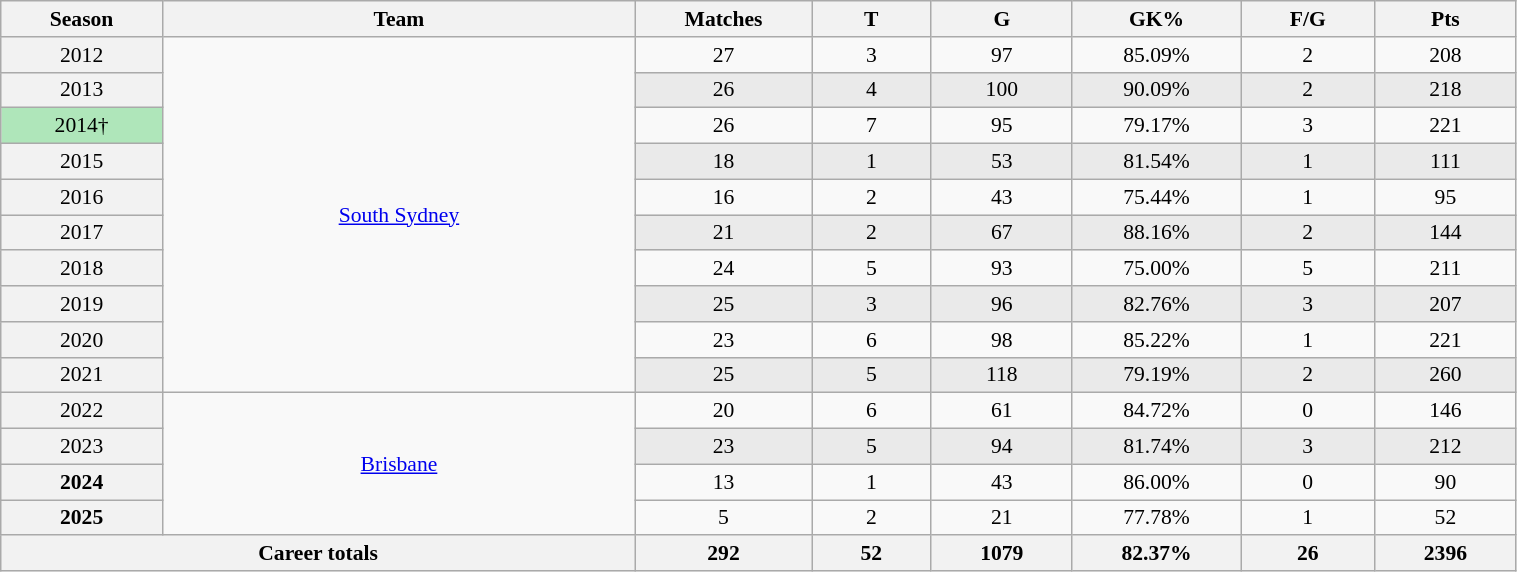<table class="wikitable sortable" style="font-size:90%; text-align:center; width:80%;">
<tr>
<th width="2%">Season</th>
<th width="8%">Team</th>
<th width="2%">Matches</th>
<th width="2%">T</th>
<th width="2%">G</th>
<th width="2%">GK%</th>
<th width="2%">F/G</th>
<th width="2%">Pts</th>
</tr>
<tr>
<th scope="row" style="text-align:center; font-weight:normal">2012</th>
<td rowspan="10" style="text-align:center;"> <a href='#'>South Sydney</a></td>
<td>27</td>
<td>3</td>
<td>97</td>
<td>85.09%</td>
<td>2</td>
<td>208</td>
</tr>
<tr style="background:#eaeaea;">
<th scope="row" style="text-align:center; font-weight:normal">2013</th>
<td>26</td>
<td>4</td>
<td>100</td>
<td>90.09%</td>
<td>2</td>
<td>218</td>
</tr>
<tr>
<th scope="row" style="text-align:center; font-weight:normal; background:#afe6ba;">2014†</th>
<td>26</td>
<td>7</td>
<td>95</td>
<td>79.17%</td>
<td>3</td>
<td>221</td>
</tr>
<tr style="background:#eaeaea;">
<th scope="row" style="text-align:center; font-weight:normal">2015</th>
<td>18</td>
<td>1</td>
<td>53</td>
<td>81.54%</td>
<td>1</td>
<td>111</td>
</tr>
<tr>
<th scope="row" style="text-align:center; font-weight:normal">2016</th>
<td>16</td>
<td>2</td>
<td>43</td>
<td>75.44%</td>
<td>1</td>
<td>95</td>
</tr>
<tr style="background:#eaeaea;">
<th scope="row" style="text-align:center; font-weight:normal">2017</th>
<td>21</td>
<td>2</td>
<td>67</td>
<td>88.16%</td>
<td>2</td>
<td>144</td>
</tr>
<tr>
<th scope="row" style="text-align:center; font-weight:normal">2018</th>
<td>24</td>
<td>5</td>
<td>93</td>
<td>75.00%</td>
<td>5</td>
<td>211</td>
</tr>
<tr style="background:#eaeaea;">
<th scope="row" style="text-align:center; font-weight:normal">2019</th>
<td>25</td>
<td>3</td>
<td>96</td>
<td>82.76%</td>
<td>3</td>
<td>207</td>
</tr>
<tr>
<th scope="row" style="text-align:center; font-weight:normal">2020</th>
<td>23</td>
<td>6</td>
<td>98</td>
<td>85.22%</td>
<td>1</td>
<td>221</td>
</tr>
<tr style="background:#eaeaea;">
<th scope="row" style="text-align:center; font-weight:normal">2021</th>
<td>25</td>
<td>5</td>
<td>118</td>
<td>79.19%</td>
<td>2</td>
<td>260</td>
</tr>
<tr>
<th scope="row" style="text-align:center; font-weight:normal">2022</th>
<td rowspan="4" style="text-align:center;"> <a href='#'>Brisbane</a></td>
<td>20</td>
<td>6</td>
<td>61</td>
<td>84.72%</td>
<td>0</td>
<td>146</td>
</tr>
<tr style="background:#eaeaea;">
<th scope="row" style="text-align:center; font-weight:normal">2023</th>
<td>23</td>
<td>5</td>
<td>94</td>
<td>81.74%</td>
<td>3</td>
<td>212</td>
</tr>
<tr>
<th>2024</th>
<td>13</td>
<td>1</td>
<td>43</td>
<td>86.00%</td>
<td>0</td>
<td>90</td>
</tr>
<tr>
<th>2025</th>
<td>5</td>
<td>2</td>
<td>21</td>
<td>77.78%</td>
<td>1</td>
<td>52</td>
</tr>
<tr class="sortbottom">
<th colspan="2">Career totals</th>
<th>292</th>
<th>52</th>
<th>1079</th>
<th>82.37%</th>
<th>26</th>
<th>2396</th>
</tr>
</table>
